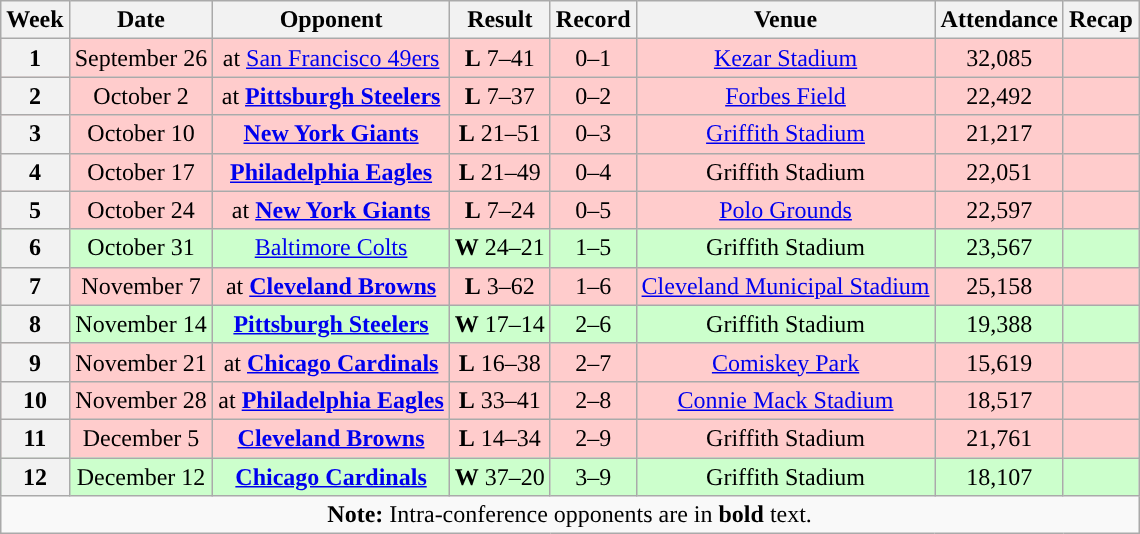<table class="wikitable" style="text-align:center">
<tr>
<th>Week</th>
<th>Date</th>
<th>Opponent</th>
<th>Result</th>
<th>Record</th>
<th>Venue</th>
<th>Attendance</th>
<th>Recap</th>
</tr>
<tr style="background:#fcc">
<th>1</th>
<td>September 26</td>
<td>at <a href='#'>San Francisco 49ers</a></td>
<td><strong>L</strong> 7–41</td>
<td>0–1</td>
<td><a href='#'>Kezar Stadium</a></td>
<td>32,085</td>
<td></td>
</tr>
<tr style="background:#fcc">
<th>2</th>
<td>October 2</td>
<td>at <strong><a href='#'>Pittsburgh Steelers</a></strong></td>
<td><strong>L</strong> 7–37</td>
<td>0–2</td>
<td><a href='#'>Forbes Field</a></td>
<td>22,492</td>
<td></td>
</tr>
<tr style="background:#fcc">
<th>3</th>
<td>October 10</td>
<td><strong><a href='#'>New York Giants</a></strong></td>
<td><strong>L</strong> 21–51</td>
<td>0–3</td>
<td><a href='#'>Griffith Stadium</a></td>
<td>21,217</td>
<td></td>
</tr>
<tr style="background:#fcc">
<th>4</th>
<td>October 17</td>
<td><strong><a href='#'>Philadelphia Eagles</a></strong></td>
<td><strong>L</strong> 21–49</td>
<td>0–4</td>
<td>Griffith Stadium</td>
<td>22,051</td>
<td></td>
</tr>
<tr style="background:#fcc">
<th>5</th>
<td>October 24</td>
<td>at <strong><a href='#'>New York Giants</a></strong></td>
<td><strong>L</strong> 7–24</td>
<td>0–5</td>
<td><a href='#'>Polo Grounds</a></td>
<td>22,597</td>
<td></td>
</tr>
<tr style="background:#cfc">
<th>6</th>
<td>October 31</td>
<td><a href='#'>Baltimore Colts</a></td>
<td><strong>W</strong> 24–21</td>
<td>1–5</td>
<td>Griffith Stadium</td>
<td>23,567</td>
<td></td>
</tr>
<tr style="background:#fcc">
<th>7</th>
<td>November 7</td>
<td>at <strong><a href='#'>Cleveland Browns</a></strong></td>
<td><strong>L</strong> 3–62</td>
<td>1–6</td>
<td><a href='#'>Cleveland Municipal Stadium</a></td>
<td>25,158</td>
<td></td>
</tr>
<tr style="background:#cfc">
<th>8</th>
<td>November 14</td>
<td><strong><a href='#'>Pittsburgh Steelers</a></strong></td>
<td><strong>W</strong> 17–14</td>
<td>2–6</td>
<td>Griffith Stadium</td>
<td>19,388</td>
<td></td>
</tr>
<tr style="background:#fcc">
<th>9</th>
<td>November 21</td>
<td>at <strong><a href='#'>Chicago Cardinals</a></strong></td>
<td><strong>L</strong> 16–38</td>
<td>2–7</td>
<td><a href='#'>Comiskey Park</a></td>
<td>15,619</td>
<td></td>
</tr>
<tr style="background:#fcc">
<th>10</th>
<td>November 28</td>
<td>at <strong><a href='#'>Philadelphia Eagles</a></strong></td>
<td><strong>L</strong> 33–41</td>
<td>2–8</td>
<td><a href='#'>Connie Mack Stadium</a></td>
<td>18,517</td>
<td></td>
</tr>
<tr style="background:#fcc">
<th>11</th>
<td>December 5</td>
<td><strong><a href='#'>Cleveland Browns</a></strong></td>
<td><strong>L</strong> 14–34</td>
<td>2–9</td>
<td>Griffith Stadium</td>
<td>21,761</td>
<td></td>
</tr>
<tr style="background:#cfc">
<th>12</th>
<td>December 12</td>
<td><strong><a href='#'>Chicago Cardinals</a></strong></td>
<td><strong>W</strong> 37–20</td>
<td>3–9</td>
<td>Griffith Stadium</td>
<td>18,107</td>
<td></td>
</tr>
<tr>
<td colspan="8"><strong>Note:</strong> Intra-conference opponents are in <strong>bold</strong> text.</td>
</tr>
</table>
